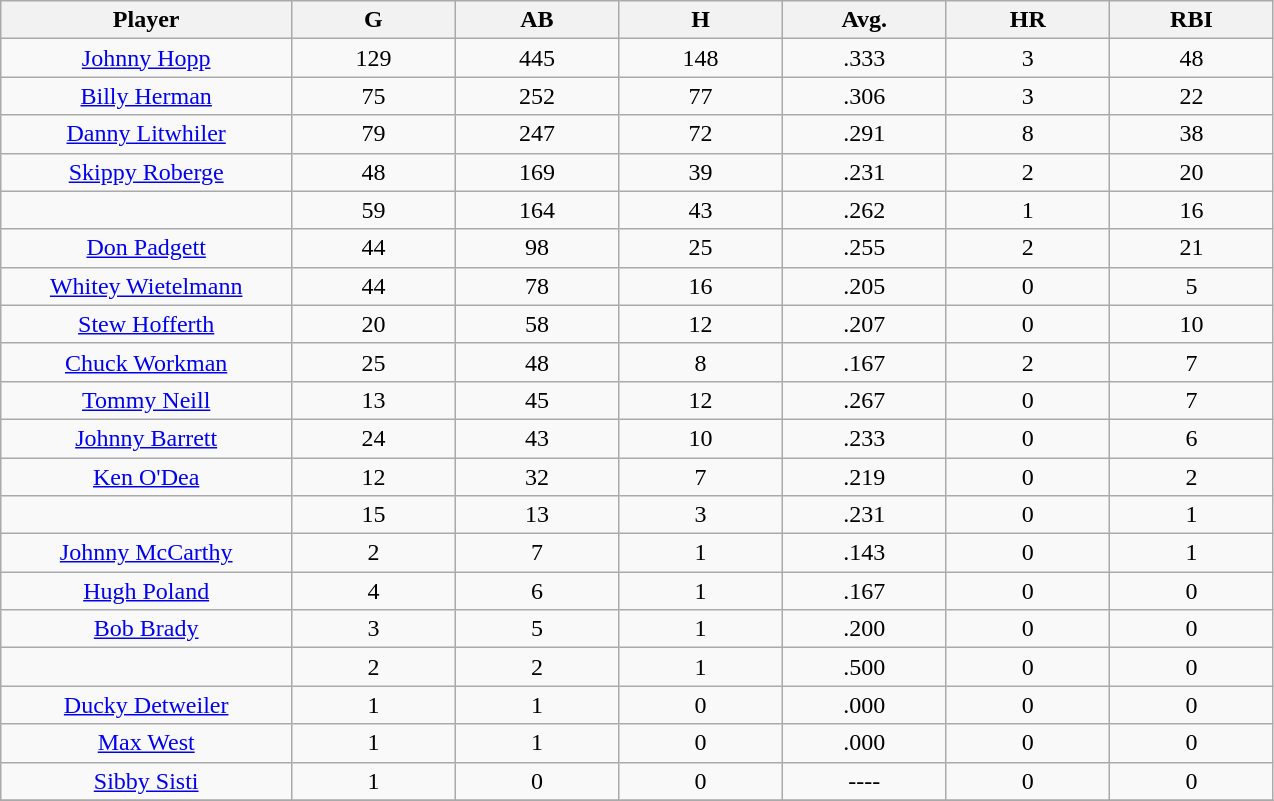<table class="wikitable sortable">
<tr>
<th bgcolor="#DDDDFF" width="16%">Player</th>
<th bgcolor="#DDDDFF" width="9%">G</th>
<th bgcolor="#DDDDFF" width="9%">AB</th>
<th bgcolor="#DDDDFF" width="9%">H</th>
<th bgcolor="#DDDDFF" width="9%">Avg.</th>
<th bgcolor="#DDDDFF" width="9%">HR</th>
<th bgcolor="#DDDDFF" width="9%">RBI</th>
</tr>
<tr align="center">
<td><a href='#'>Johnny Hopp</a></td>
<td>129</td>
<td>445</td>
<td>148</td>
<td>.333</td>
<td>3</td>
<td>48</td>
</tr>
<tr align="center">
<td><a href='#'>Billy Herman</a></td>
<td>75</td>
<td>252</td>
<td>77</td>
<td>.306</td>
<td>3</td>
<td>22</td>
</tr>
<tr align="center">
<td><a href='#'>Danny Litwhiler</a></td>
<td>79</td>
<td>247</td>
<td>72</td>
<td>.291</td>
<td>8</td>
<td>38</td>
</tr>
<tr align="center">
<td><a href='#'>Skippy Roberge</a></td>
<td>48</td>
<td>169</td>
<td>39</td>
<td>.231</td>
<td>2</td>
<td>20</td>
</tr>
<tr align="center">
<td></td>
<td>59</td>
<td>164</td>
<td>43</td>
<td>.262</td>
<td>1</td>
<td>16</td>
</tr>
<tr align="center">
<td><a href='#'>Don Padgett</a></td>
<td>44</td>
<td>98</td>
<td>25</td>
<td>.255</td>
<td>2</td>
<td>21</td>
</tr>
<tr align="center">
<td><a href='#'>Whitey Wietelmann</a></td>
<td>44</td>
<td>78</td>
<td>16</td>
<td>.205</td>
<td>0</td>
<td>5</td>
</tr>
<tr align="center">
<td><a href='#'>Stew Hofferth</a></td>
<td>20</td>
<td>58</td>
<td>12</td>
<td>.207</td>
<td>0</td>
<td>10</td>
</tr>
<tr align="center">
<td><a href='#'>Chuck Workman</a></td>
<td>25</td>
<td>48</td>
<td>8</td>
<td>.167</td>
<td>2</td>
<td>7</td>
</tr>
<tr align="center">
<td><a href='#'>Tommy Neill</a></td>
<td>13</td>
<td>45</td>
<td>12</td>
<td>.267</td>
<td>0</td>
<td>7</td>
</tr>
<tr align="center">
<td><a href='#'>Johnny Barrett</a></td>
<td>24</td>
<td>43</td>
<td>10</td>
<td>.233</td>
<td>0</td>
<td>6</td>
</tr>
<tr align="center">
<td><a href='#'>Ken O'Dea</a></td>
<td>12</td>
<td>32</td>
<td>7</td>
<td>.219</td>
<td>0</td>
<td>2</td>
</tr>
<tr align="center">
<td></td>
<td>15</td>
<td>13</td>
<td>3</td>
<td>.231</td>
<td>0</td>
<td>1</td>
</tr>
<tr align="center">
<td><a href='#'>Johnny McCarthy</a></td>
<td>2</td>
<td>7</td>
<td>1</td>
<td>.143</td>
<td>0</td>
<td>1</td>
</tr>
<tr align="center">
<td><a href='#'>Hugh Poland</a></td>
<td>4</td>
<td>6</td>
<td>1</td>
<td>.167</td>
<td>0</td>
<td>0</td>
</tr>
<tr align="center">
<td><a href='#'>Bob Brady</a></td>
<td>3</td>
<td>5</td>
<td>1</td>
<td>.200</td>
<td>0</td>
<td>0</td>
</tr>
<tr align="center">
<td></td>
<td>2</td>
<td>2</td>
<td>1</td>
<td>.500</td>
<td>0</td>
<td>0</td>
</tr>
<tr align="center">
<td><a href='#'>Ducky Detweiler</a></td>
<td>1</td>
<td>1</td>
<td>0</td>
<td>.000</td>
<td>0</td>
<td>0</td>
</tr>
<tr align="center">
<td><a href='#'>Max West</a></td>
<td>1</td>
<td>1</td>
<td>0</td>
<td>.000</td>
<td>0</td>
<td>0</td>
</tr>
<tr align="center">
<td><a href='#'>Sibby Sisti</a></td>
<td>1</td>
<td>0</td>
<td>0</td>
<td>----</td>
<td>0</td>
<td>0</td>
</tr>
<tr align="center">
</tr>
</table>
